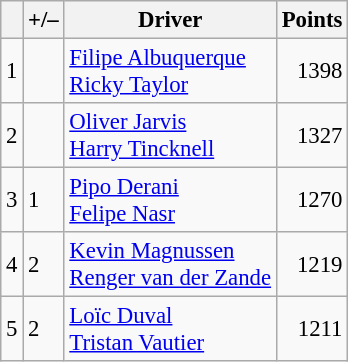<table class="wikitable" style="font-size: 95%;">
<tr>
<th scope="col"></th>
<th scope="col">+/–</th>
<th scope="col">Driver</th>
<th scope="col">Points</th>
</tr>
<tr>
<td align=center>1</td>
<td align="left"></td>
<td> <a href='#'>Filipe Albuquerque</a><br> <a href='#'>Ricky Taylor</a></td>
<td align=right>1398</td>
</tr>
<tr>
<td align=center>2</td>
<td align="left"></td>
<td> <a href='#'>Oliver Jarvis</a><br> <a href='#'>Harry Tincknell</a></td>
<td align=right>1327</td>
</tr>
<tr>
<td align=center>3</td>
<td align="left"> 1</td>
<td> <a href='#'>Pipo Derani</a><br> <a href='#'>Felipe Nasr</a></td>
<td align=right>1270</td>
</tr>
<tr>
<td align=center>4</td>
<td align="left"> 2</td>
<td> <a href='#'>Kevin Magnussen</a><br> <a href='#'>Renger van der Zande</a></td>
<td align=right>1219</td>
</tr>
<tr>
<td align=center>5</td>
<td align="left"> 2</td>
<td> <a href='#'>Loïc Duval</a><br> <a href='#'>Tristan Vautier</a></td>
<td align=right>1211</td>
</tr>
</table>
